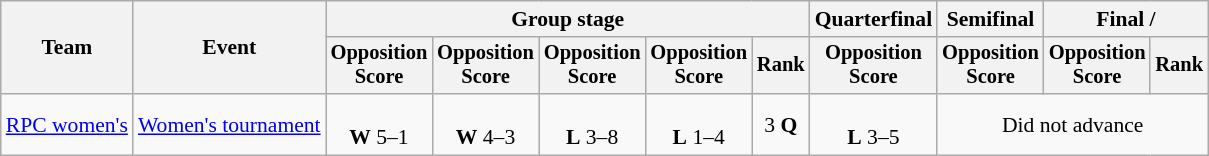<table class="wikitable" style="text-align:center; font-size:90%">
<tr>
<th rowspan=2>Team</th>
<th rowspan=2>Event</th>
<th colspan=5>Group stage</th>
<th>Quarterfinal</th>
<th>Semifinal</th>
<th colspan=2>Final / </th>
</tr>
<tr style="font-size:95%">
<th>Opposition<br>Score</th>
<th>Opposition<br>Score</th>
<th>Opposition<br>Score</th>
<th>Opposition<br>Score</th>
<th>Rank</th>
<th>Opposition<br>Score</th>
<th>Opposition<br>Score</th>
<th>Opposition<br>Score</th>
<th>Rank</th>
</tr>
<tr>
<td align=left><a href='#'>RPC women's</a></td>
<td align=left><a href='#'>Women's tournament</a></td>
<td><br><strong>W</strong> 5–1</td>
<td><br><strong>W</strong> 4–3</td>
<td><br><strong>L</strong> 3–8</td>
<td><br><strong>L</strong> 1–4</td>
<td>3 <strong>Q</strong></td>
<td><br><strong>L</strong> 3–5</td>
<td colspan=3>Did not advance</td>
</tr>
</table>
